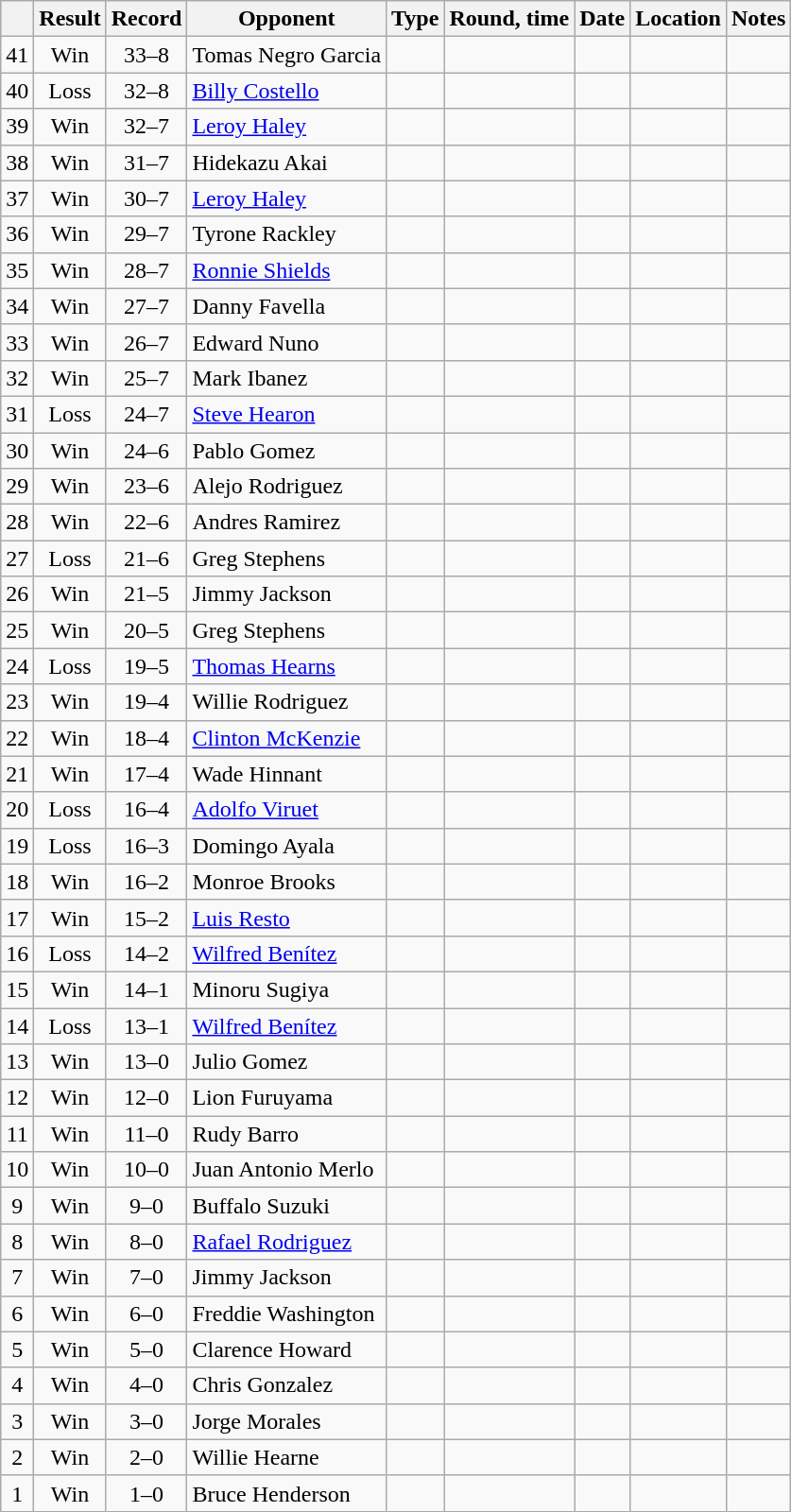<table class=wikitable style=text-align:center>
<tr>
<th></th>
<th>Result</th>
<th>Record</th>
<th>Opponent</th>
<th>Type</th>
<th>Round, time</th>
<th>Date</th>
<th>Location</th>
<th>Notes</th>
</tr>
<tr>
<td>41</td>
<td>Win</td>
<td>33–8</td>
<td align=left>Tomas Negro Garcia</td>
<td></td>
<td></td>
<td></td>
<td align=left></td>
<td align=left></td>
</tr>
<tr>
<td>40</td>
<td>Loss</td>
<td>32–8</td>
<td align=left><a href='#'>Billy Costello</a></td>
<td></td>
<td></td>
<td></td>
<td align=left></td>
<td align=left></td>
</tr>
<tr>
<td>39</td>
<td>Win</td>
<td>32–7</td>
<td align=left><a href='#'>Leroy Haley</a></td>
<td></td>
<td></td>
<td></td>
<td align=left></td>
<td align=left></td>
</tr>
<tr>
<td>38</td>
<td>Win</td>
<td>31–7</td>
<td align=left>Hidekazu Akai</td>
<td></td>
<td></td>
<td></td>
<td align=left></td>
<td align=left></td>
</tr>
<tr>
<td>37</td>
<td>Win</td>
<td>30–7</td>
<td align=left><a href='#'>Leroy Haley</a></td>
<td></td>
<td></td>
<td></td>
<td align=left></td>
<td align=left></td>
</tr>
<tr>
<td>36</td>
<td>Win</td>
<td>29–7</td>
<td align=left>Tyrone Rackley</td>
<td></td>
<td></td>
<td></td>
<td align=left></td>
<td align=left></td>
</tr>
<tr>
<td>35</td>
<td>Win</td>
<td>28–7</td>
<td align=left><a href='#'>Ronnie Shields</a></td>
<td></td>
<td></td>
<td></td>
<td align=left></td>
<td align=left></td>
</tr>
<tr>
<td>34</td>
<td>Win</td>
<td>27–7</td>
<td align=left>Danny Favella</td>
<td></td>
<td></td>
<td></td>
<td align=left></td>
<td align=left></td>
</tr>
<tr>
<td>33</td>
<td>Win</td>
<td>26–7</td>
<td align=left>Edward Nuno</td>
<td></td>
<td></td>
<td></td>
<td align=left></td>
<td align=left></td>
</tr>
<tr>
<td>32</td>
<td>Win</td>
<td>25–7</td>
<td align=left>Mark Ibanez</td>
<td></td>
<td></td>
<td></td>
<td align=left></td>
<td align=left></td>
</tr>
<tr>
<td>31</td>
<td>Loss</td>
<td>24–7</td>
<td align=left><a href='#'>Steve Hearon</a></td>
<td></td>
<td></td>
<td></td>
<td align=left></td>
<td align=left></td>
</tr>
<tr>
<td>30</td>
<td>Win</td>
<td>24–6</td>
<td align=left>Pablo Gomez</td>
<td></td>
<td></td>
<td></td>
<td align=left></td>
<td align=left></td>
</tr>
<tr>
<td>29</td>
<td>Win</td>
<td>23–6</td>
<td align=left>Alejo Rodriguez</td>
<td></td>
<td></td>
<td></td>
<td align=left></td>
<td align=left></td>
</tr>
<tr>
<td>28</td>
<td>Win</td>
<td>22–6</td>
<td align=left>Andres Ramirez</td>
<td></td>
<td></td>
<td></td>
<td align=left></td>
<td align=left></td>
</tr>
<tr>
<td>27</td>
<td>Loss</td>
<td>21–6</td>
<td align=left>Greg Stephens</td>
<td></td>
<td></td>
<td></td>
<td align=left></td>
<td align=left></td>
</tr>
<tr>
<td>26</td>
<td>Win</td>
<td>21–5</td>
<td align=left>Jimmy Jackson</td>
<td></td>
<td></td>
<td></td>
<td align=left></td>
<td align=left></td>
</tr>
<tr>
<td>25</td>
<td>Win</td>
<td>20–5</td>
<td align=left>Greg Stephens</td>
<td></td>
<td></td>
<td></td>
<td align=left></td>
<td align=left></td>
</tr>
<tr>
<td>24</td>
<td>Loss</td>
<td>19–5</td>
<td align=left><a href='#'>Thomas Hearns</a></td>
<td></td>
<td></td>
<td></td>
<td align=left></td>
<td align=left></td>
</tr>
<tr>
<td>23</td>
<td>Win</td>
<td>19–4</td>
<td align=left>Willie Rodriguez</td>
<td></td>
<td></td>
<td></td>
<td align=left></td>
<td align=left></td>
</tr>
<tr>
<td>22</td>
<td>Win</td>
<td>18–4</td>
<td align=left><a href='#'>Clinton McKenzie</a></td>
<td></td>
<td></td>
<td></td>
<td align=left></td>
<td align=left></td>
</tr>
<tr>
<td>21</td>
<td>Win</td>
<td>17–4</td>
<td align=left>Wade Hinnant</td>
<td></td>
<td></td>
<td></td>
<td align=left></td>
<td align=left></td>
</tr>
<tr>
<td>20</td>
<td>Loss</td>
<td>16–4</td>
<td align=left><a href='#'>Adolfo Viruet</a></td>
<td></td>
<td></td>
<td></td>
<td align=left></td>
<td align=left></td>
</tr>
<tr>
<td>19</td>
<td>Loss</td>
<td>16–3</td>
<td align=left>Domingo Ayala</td>
<td></td>
<td></td>
<td></td>
<td align=left></td>
<td align=left></td>
</tr>
<tr>
<td>18</td>
<td>Win</td>
<td>16–2</td>
<td align=left>Monroe Brooks</td>
<td></td>
<td></td>
<td></td>
<td align=left></td>
<td align=left></td>
</tr>
<tr>
<td>17</td>
<td>Win</td>
<td>15–2</td>
<td align=left><a href='#'>Luis Resto</a></td>
<td></td>
<td></td>
<td></td>
<td align=left></td>
<td align=left></td>
</tr>
<tr>
<td>16</td>
<td>Loss</td>
<td>14–2</td>
<td align=left><a href='#'>Wilfred Benítez</a></td>
<td></td>
<td></td>
<td></td>
<td align=left></td>
<td align=left></td>
</tr>
<tr>
<td>15</td>
<td>Win</td>
<td>14–1</td>
<td align=left>Minoru Sugiya</td>
<td></td>
<td></td>
<td></td>
<td align=left></td>
<td align=left></td>
</tr>
<tr>
<td>14</td>
<td>Loss</td>
<td>13–1</td>
<td align=left><a href='#'>Wilfred Benítez</a></td>
<td></td>
<td></td>
<td></td>
<td align=left></td>
<td align=left></td>
</tr>
<tr>
<td>13</td>
<td>Win</td>
<td>13–0</td>
<td align=left>Julio Gomez</td>
<td></td>
<td></td>
<td></td>
<td align=left></td>
<td align=left></td>
</tr>
<tr>
<td>12</td>
<td>Win</td>
<td>12–0</td>
<td align=left>Lion Furuyama</td>
<td></td>
<td></td>
<td></td>
<td align=left></td>
<td align=left></td>
</tr>
<tr>
<td>11</td>
<td>Win</td>
<td>11–0</td>
<td align=left>Rudy Barro</td>
<td></td>
<td></td>
<td></td>
<td align=left></td>
<td align=left></td>
</tr>
<tr>
<td>10</td>
<td>Win</td>
<td>10–0</td>
<td align=left>Juan Antonio Merlo</td>
<td></td>
<td></td>
<td></td>
<td align=left></td>
<td align=left></td>
</tr>
<tr>
<td>9</td>
<td>Win</td>
<td>9–0</td>
<td align=left>Buffalo Suzuki</td>
<td></td>
<td></td>
<td></td>
<td align=left></td>
<td align=left></td>
</tr>
<tr>
<td>8</td>
<td>Win</td>
<td>8–0</td>
<td align=left><a href='#'>Rafael Rodriguez</a></td>
<td></td>
<td></td>
<td></td>
<td align=left></td>
<td align=left></td>
</tr>
<tr>
<td>7</td>
<td>Win</td>
<td>7–0</td>
<td align=left>Jimmy Jackson</td>
<td></td>
<td></td>
<td></td>
<td align=left></td>
<td align=left></td>
</tr>
<tr>
<td>6</td>
<td>Win</td>
<td>6–0</td>
<td align=left>Freddie Washington</td>
<td></td>
<td></td>
<td></td>
<td align=left></td>
<td align=left></td>
</tr>
<tr>
<td>5</td>
<td>Win</td>
<td>5–0</td>
<td align=left>Clarence Howard</td>
<td></td>
<td></td>
<td></td>
<td align=left></td>
<td align=left></td>
</tr>
<tr>
<td>4</td>
<td>Win</td>
<td>4–0</td>
<td align=left>Chris Gonzalez</td>
<td></td>
<td></td>
<td></td>
<td align=left></td>
<td align=left></td>
</tr>
<tr>
<td>3</td>
<td>Win</td>
<td>3–0</td>
<td align=left>Jorge Morales</td>
<td></td>
<td></td>
<td></td>
<td align=left></td>
<td align=left></td>
</tr>
<tr>
<td>2</td>
<td>Win</td>
<td>2–0</td>
<td align=left>Willie Hearne</td>
<td></td>
<td></td>
<td></td>
<td align=left></td>
<td align=left></td>
</tr>
<tr>
<td>1</td>
<td>Win</td>
<td>1–0</td>
<td align=left>Bruce Henderson</td>
<td></td>
<td></td>
<td></td>
<td align=left></td>
<td align=left></td>
</tr>
</table>
